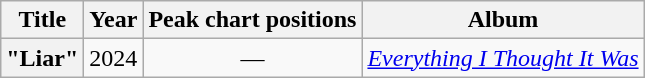<table class="wikitable plainrowheaders" style="text-align:center">
<tr>
<th rowspan="1">Title</th>
<th rowspan="1">Year</th>
<th>Peak chart positions</th>
<th rowspan="1">Album</th>
</tr>
<tr>
<th scope="row">"Liar"<br></th>
<td>2024</td>
<td>—</td>
<td><em><a href='#'>Everything I Thought It Was</a></em></td>
</tr>
</table>
